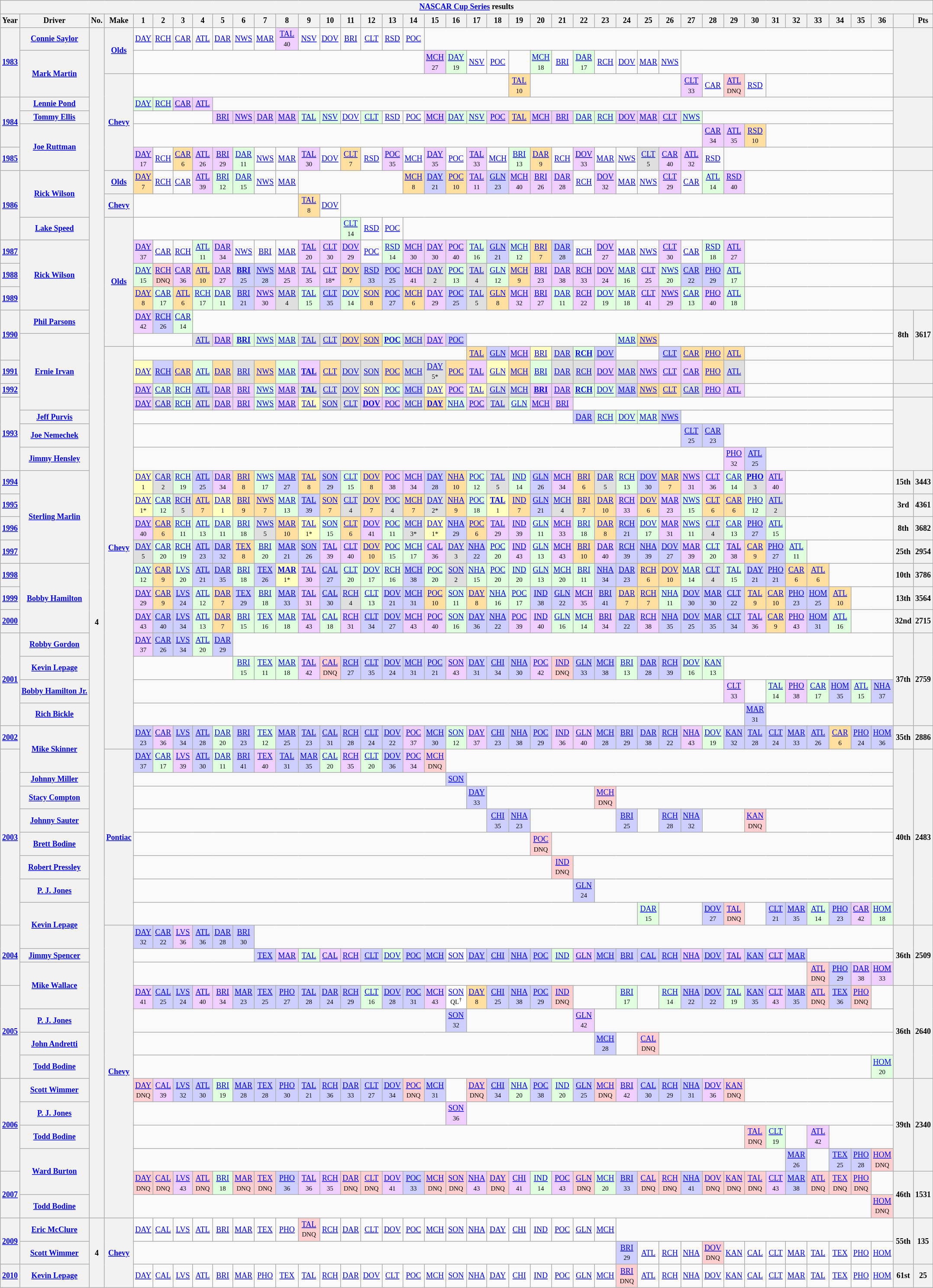<table class="wikitable" style="text-align:center; font-size:75%">
<tr>
<th colspan=45><a href='#'>NASCAR Cup Series</a> results</th>
</tr>
<tr>
<th>Year</th>
<th>Driver</th>
<th>No.</th>
<th>Make</th>
<th>1</th>
<th>2</th>
<th>3</th>
<th>4</th>
<th>5</th>
<th>6</th>
<th>7</th>
<th>8</th>
<th>9</th>
<th>10</th>
<th>11</th>
<th>12</th>
<th>13</th>
<th>14</th>
<th>15</th>
<th>16</th>
<th>17</th>
<th>18</th>
<th>19</th>
<th>20</th>
<th>21</th>
<th>22</th>
<th>23</th>
<th>24</th>
<th>25</th>
<th>26</th>
<th>27</th>
<th>28</th>
<th>29</th>
<th>30</th>
<th>31</th>
<th>32</th>
<th>33</th>
<th>34</th>
<th>35</th>
<th>36</th>
<th></th>
<th>Pts</th>
</tr>
<tr>
<th rowspan=3><a href='#'>1983</a></th>
<th><a href='#'>Connie Saylor</a></th>
<th rowspan=55>4</th>
<th rowspan=2><a href='#'>Olds</a></th>
<td><a href='#'>DAY</a></td>
<td><a href='#'>RCH</a></td>
<td><a href='#'>CAR</a></td>
<td><a href='#'>ATL</a></td>
<td><a href='#'>DAR</a></td>
<td><a href='#'>NWS</a></td>
<td><a href='#'>MAR</a></td>
<td style="background:#EFCFFF;"><a href='#'>TAL</a><br><small>40</small></td>
<td><a href='#'>NSV</a></td>
<td><a href='#'>DOV</a></td>
<td><a href='#'>BRI</a></td>
<td><a href='#'>CLT</a></td>
<td><a href='#'>RSD</a></td>
<td><a href='#'>POC</a></td>
<td colspan=22></td>
<th rowspan=3 colspan=2></th>
</tr>
<tr>
<th rowspan=2><a href='#'>Mark Martin</a></th>
<td colspan=14></td>
<td style="background:#EFCFFF;"><a href='#'>MCH</a><br><small>27</small></td>
<td style="background:#DFFFDF;"><a href='#'>DAY</a><br><small>19</small></td>
<td><a href='#'>NSV</a></td>
<td><a href='#'>POC</a></td>
<td></td>
<td style="background:#DFFFDF;"><a href='#'>MCH</a><br><small>18</small></td>
<td><a href='#'>BRI</a></td>
<td style="background:#DFFFDF;"><a href='#'>DAR</a><br><small>17</small></td>
<td><a href='#'>RCH</a></td>
<td><a href='#'>DOV</a></td>
<td><a href='#'>MAR</a></td>
<td><a href='#'>NWS</a></td>
<td colspan=10></td>
</tr>
<tr>
<th rowspan=5><a href='#'>Chevy</a></th>
<td colspan=18></td>
<td style="background:#FFDF9F;"><a href='#'>TAL</a><br><small>10</small></td>
<td colspan=7></td>
<td style="background:#EFCFFF;"><a href='#'>CLT</a><br><small>33</small></td>
<td><a href='#'>CAR</a></td>
<td style="background:#FFCFCF;"><a href='#'>ATL</a><br><small>DNQ</small></td>
<td><a href='#'>RSD</a></td>
<td colspan=6></td>
</tr>
<tr>
<th rowspan=3><a href='#'>1984</a></th>
<th><a href='#'>Lennie Pond</a></th>
<td style="background:#DFFFDF;"><a href='#'>DAY</a><br></td>
<td style="background:#DFFFDF;"><a href='#'>RCH</a><br></td>
<td style="background:#EFCFFF;"><a href='#'>CAR</a><br></td>
<td style="background:#EFCFFF;"><a href='#'>ATL</a><br></td>
<td colspan=32></td>
<th rowspan=3 colspan=2></th>
</tr>
<tr>
<th><a href='#'>Tommy Ellis</a></th>
<td colspan=4></td>
<td style="background:#EFCFFF;"><a href='#'>BRI</a><br></td>
<td style="background:#EFCFFF;"><a href='#'>NWS</a><br></td>
<td style="background:#EFCFFF;"><a href='#'>DAR</a><br></td>
<td style="background:#EFCFFF;"><a href='#'>MAR</a><br></td>
<td style="background:#DFFFDF;"><a href='#'>TAL</a><br></td>
<td style="background:#DFFFDF;"><a href='#'>NSV</a><br></td>
<td><a href='#'>DOV</a></td>
<td style="background:#DFFFDF;"><a href='#'>CLT</a><br></td>
<td><a href='#'>RSD</a></td>
<td><a href='#'>POC</a></td>
<td style="background:#EFCFFF;"><a href='#'>MCH</a><br></td>
<td style="background:#DFFFDF;"><a href='#'>DAY</a><br></td>
<td style="background:#DFFFDF;"><a href='#'>NSV</a><br></td>
<td style="background:#EFCFFF;"><a href='#'>POC</a><br></td>
<td style="background:#FFDF9F;"><a href='#'>TAL</a><br></td>
<td style="background:#EFCFFF;"><a href='#'>MCH</a><br></td>
<td style="background:#EFCFFF;"><a href='#'>BRI</a><br></td>
<td style="background:#DFFFDF;"><a href='#'>DAR</a><br></td>
<td style="background:#DFFFDF;"><a href='#'>RCH</a><br></td>
<td style="background:#EFCFFF;"><a href='#'>DOV</a><br></td>
<td style="background:#EFCFFF;"><a href='#'>MAR</a><br></td>
<td style="background:#EFCFFF;"><a href='#'>CLT</a><br></td>
<td style="background:#DFFFDF;"><a href='#'>NWS</a><br></td>
<td colspan=9></td>
</tr>
<tr>
<th rowspan=2><a href='#'>Joe Ruttman</a></th>
<td colspan=27></td>
<td style="background:#EFCFFF;"><a href='#'>CAR</a><br><small>34</small></td>
<td style="background:#EFCFFF;"><a href='#'>ATL</a><br><small>35</small></td>
<td style="background:#FFDF9F;"><a href='#'>RSD</a><br><small>10</small></td>
<td colspan=6></td>
</tr>
<tr>
<th><a href='#'>1985</a></th>
<td style="background:#EFCFFF;"><a href='#'>DAY</a><br><small>17</small></td>
<td><a href='#'>RCH</a></td>
<td style="background:#FFDF9F;"><a href='#'>CAR</a><br><small>6</small></td>
<td style="background:#EFCFFF;"><a href='#'>ATL</a><br><small>26</small></td>
<td style="background:#EFCFFF;"><a href='#'>BRI</a><br><small>29</small></td>
<td style="background:#DFFFDF;"><a href='#'>DAR</a><br><small>11</small></td>
<td><a href='#'>NWS</a></td>
<td><a href='#'>MAR</a></td>
<td style="background:#EFCFFF;"><a href='#'>TAL</a><br><small>30</small></td>
<td><a href='#'>DOV</a></td>
<td style="background:#FFDF9F;"><a href='#'>CLT</a><br><small>7</small></td>
<td><a href='#'>RSD</a></td>
<td style="background:#EFCFFF;"><a href='#'>POC</a><br><small>35</small></td>
<td><a href='#'>MCH</a></td>
<td style="background:#EFCFFF;"><a href='#'>DAY</a><br><small>35</small></td>
<td><a href='#'>POC</a></td>
<td style="background:#EFCFFF;"><a href='#'>TAL</a><br><small>33</small></td>
<td><a href='#'>MCH</a></td>
<td style="background:#DFFFDF;"><a href='#'>BRI</a><br><small>13</small></td>
<td style="background:#FFDF9F;"><a href='#'>DAR</a><br><small>9</small></td>
<td><a href='#'>RCH</a></td>
<td style="background:#EFCFFF;"><a href='#'>DOV</a><br><small>33</small></td>
<td><a href='#'>MAR</a></td>
<td><a href='#'>NWS</a></td>
<td style="background:#DFDFDF;"><a href='#'>CLT</a><br><small>5</small></td>
<td style="background:#EFCFFF;"><a href='#'>CAR</a><br><small>40</small></td>
<td style="background:#EFCFFF;"><a href='#'>ATL</a><br><small>32</small></td>
<td><a href='#'>RSD</a></td>
<td colspan=8></td>
<th colspan=2></th>
</tr>
<tr>
<th rowspan=3><a href='#'>1986</a></th>
<th rowspan=2><a href='#'>Rick Wilson</a></th>
<th><a href='#'>Olds</a></th>
<td style="background:#FFDF9F;"><a href='#'>DAY</a><br><small>7</small></td>
<td><a href='#'>RCH</a></td>
<td><a href='#'>CAR</a></td>
<td style="background:#EFCFFF;"><a href='#'>ATL</a><br><small>39</small></td>
<td style="background:#DFFFDF;"><a href='#'>BRI</a><br><small>12</small></td>
<td style="background:#DFFFDF;"><a href='#'>DAR</a><br><small>15</small></td>
<td><a href='#'>NWS</a></td>
<td><a href='#'>MAR</a></td>
<td colspan=5></td>
<td style="background:#FFDF9F;"><a href='#'>MCH</a><br><small>8</small></td>
<td style="background:#CFCFFF;"><a href='#'>DAY</a><br><small>21</small></td>
<td style="background:#FFDF9F;"><a href='#'>POC</a><br><small>10</small></td>
<td style="background:#EFCFFF;"><a href='#'>TAL</a><br><small>11</small></td>
<td style="background:#CFCFFF;"><a href='#'>GLN</a><br><small>23</small></td>
<td style="background:#EFCFFF;"><a href='#'>MCH</a><br><small>40</small></td>
<td style="background:#EFCFFF;"><a href='#'>BRI</a><br><small>26</small></td>
<td style="background:#EFCFFF;"><a href='#'>DAR</a><br><small>28</small></td>
<td><a href='#'>RCH</a></td>
<td style="background:#EFCFFF;"><a href='#'>DOV</a><br><small>32</small></td>
<td><a href='#'>MAR</a></td>
<td><a href='#'>NWS</a></td>
<td style="background:#EFCFFF;"><a href='#'>CLT</a><br><small>29</small></td>
<td><a href='#'>CAR</a></td>
<td style="background:#DFFFDF;"><a href='#'>ATL</a><br><small>14</small></td>
<td style="background:#EFCFFF;"><a href='#'>RSD</a><br><small>40</small></td>
<td colspan=7></td>
<th rowspan=3 colspan=2></th>
</tr>
<tr>
<th><a href='#'>Chevy</a></th>
<td colspan=8></td>
<td style="background:#FFDF9F;"><a href='#'>TAL</a><br><small>8</small></td>
<td><a href='#'>DOV</a></td>
<td colspan=26></td>
</tr>
<tr>
<th><a href='#'>Lake Speed</a></th>
<th rowspan=6><a href='#'>Olds</a></th>
<td colspan=10></td>
<td style="background:#DFFFDF;"><a href='#'>CLT</a><br><small>14</small></td>
<td><a href='#'>RSD</a></td>
<td><a href='#'>POC</a></td>
<td colspan=23></td>
</tr>
<tr>
<th><a href='#'>1987</a></th>
<th rowspan=3><a href='#'>Rick Wilson</a></th>
<td style="background:#EFCFFF;"><a href='#'>DAY</a><br><small>37</small></td>
<td><a href='#'>CAR</a></td>
<td><a href='#'>RCH</a></td>
<td style="background:#DFFFDF;"><a href='#'>ATL</a><br><small>11</small></td>
<td style="background:#EFCFFF;"><a href='#'>DAR</a><br><small>34</small></td>
<td><a href='#'>NWS</a></td>
<td><a href='#'>BRI</a></td>
<td><a href='#'>MAR</a></td>
<td style="background:#EFCFFF;"><a href='#'>TAL</a><br><small>20</small></td>
<td style="background:#EFCFFF;"><a href='#'>CLT</a><br><small>30</small></td>
<td style="background:#EFCFFF;"><a href='#'>DOV</a><br><small>29</small></td>
<td><a href='#'>POC</a></td>
<td style="background:#DFFFDF;"><a href='#'>RSD</a><br><small>14</small></td>
<td style="background:#EFCFFF;"><a href='#'>MCH</a><br><small>30</small></td>
<td style="background:#EFCFFF;"><a href='#'>DAY</a><br><small>30</small></td>
<td style="background:#EFCFFF;"><a href='#'>POC</a><br><small>40</small></td>
<td style="background:#DFFFDF;"><a href='#'>TAL</a><br><small>16</small></td>
<td style="background:#CFCFFF;"><a href='#'>GLN</a><br><small>21</small></td>
<td style="background:#DFFFDF;"><a href='#'>MCH</a><br><small>12</small></td>
<td style="background:#FFDF9F;"><a href='#'>BRI</a><br><small>7</small></td>
<td style="background:#CFCFFF;"><a href='#'>DAR</a><br><small>28</small></td>
<td><a href='#'>RCH</a></td>
<td style="background:#EFCFFF;"><a href='#'>DOV</a><br><small>27</small></td>
<td><a href='#'>MAR</a></td>
<td><a href='#'>NWS</a></td>
<td style="background:#EFCFFF;"><a href='#'>CLT</a><br><small>30</small></td>
<td><a href='#'>CAR</a></td>
<td style="background:#DFFFDF;"><a href='#'>RSD</a><br><small>18</small></td>
<td style="background:#EFCFFF;"><a href='#'>ATL</a><br><small>27</small></td>
<td colspan=7></td>
<th colspan=2></th>
</tr>
<tr>
<th><a href='#'>1988</a></th>
<td style="background:#DFFFDF;"><a href='#'>DAY</a><br><small>15</small></td>
<td style="background:#FFCFCF;"><a href='#'>RCH</a><br><small>DNQ</small></td>
<td style="background:#EFCFFF;"><a href='#'>CAR</a><br><small>36</small></td>
<td style="background:#FFDF9F;"><a href='#'>ATL</a><br><small>10</small></td>
<td style="background:#EFCFFF;"><a href='#'>DAR</a><br><small>27</small></td>
<td style="background:#CFCFFF;"><strong><a href='#'>BRI</a></strong><br><small>25</small></td>
<td style="background:#CFCFFF;"><a href='#'>NWS</a><br><small>28</small></td>
<td style="background:#EFCFFF;"><a href='#'>MAR</a><br><small>25</small></td>
<td style="background:#EFCFFF;"><a href='#'>TAL</a><br><small>35</small></td>
<td style="background:#EFCFFF;"><a href='#'>CLT</a><br><small>18*</small></td>
<td style="background:#FFDF9F;"><a href='#'>DOV</a><br><small>7</small></td>
<td style="background:#CFCFFF;"><a href='#'>RSD</a><br><small>33</small></td>
<td style="background:#CFCFFF;"><a href='#'>POC</a><br><small>25</small></td>
<td style="background:#EFCFFF;"><a href='#'>MCH</a><br><small>41</small></td>
<td style="background:#DFDFDF;"><a href='#'>DAY</a><br><small>2</small></td>
<td style="background:#DFFFDF;"><a href='#'>POC</a><br><small>13</small></td>
<td style="background:#DFDFDF;"><a href='#'>TAL</a><br><small>4</small></td>
<td style="background:#DFFFDF;"><a href='#'>GLN</a><br><small>12</small></td>
<td style="background:#FFDF9F;"><a href='#'>MCH</a><br><small>9</small></td>
<td style="background:#EFCFFF;"><a href='#'>BRI</a><br><small>23</small></td>
<td style="background:#EFCFFF;"><a href='#'>DAR</a><br><small>38</small></td>
<td style="background:#EFCFFF;"><a href='#'>RCH</a><br><small>33</small></td>
<td style="background:#EFCFFF;"><a href='#'>DOV</a><br><small>24</small></td>
<td style="background:#DFFFDF;"><a href='#'>MAR</a><br><small>16</small></td>
<td style="background:#EFCFFF;"><a href='#'>CLT</a><br><small>25</small></td>
<td style="background:#DFFFDF;"><a href='#'>NWS</a><br><small>20</small></td>
<td style="background:#CFCFFF;"><a href='#'>CAR</a><br><small>22</small></td>
<td style="background:#CFCFFF;"><a href='#'>PHO</a><br><small>29</small></td>
<td style="background:#DFFFDF;"><a href='#'>ATL</a><br><small>17</small></td>
<td colspan=7></td>
<th colspan=2></th>
</tr>
<tr>
<th><a href='#'>1989</a></th>
<td style="background:#FFDF9F;"><a href='#'>DAY</a><br><small>8</small></td>
<td style="background:#DFFFDF;"><a href='#'>CAR</a><br><small>17</small></td>
<td style="background:#FFDF9F;"><a href='#'>ATL</a><br><small>6</small></td>
<td style="background:#DFFFDF;"><a href='#'>RCH</a><br><small>17</small></td>
<td style="background:#DFFFDF;"><a href='#'>DAR</a><br><small>11</small></td>
<td style="background:#CFCFFF;"><a href='#'>BRI</a><br><small>21</small></td>
<td style="background:#EFCFFF;"><a href='#'>NWS</a><br><small>30</small></td>
<td style="background:#DFDFDF;"><a href='#'>MAR</a><br><small>4</small></td>
<td style="background:#DFFFDF;"><a href='#'>TAL</a><br><small>15</small></td>
<td style="background:#CFCFFF;"><a href='#'>CLT</a><br><small>35</small></td>
<td style="background:#DFFFDF;"><a href='#'>DOV</a><br><small>14</small></td>
<td style="background:#FFDF9F;"><a href='#'>SON</a><br><small>8</small></td>
<td style="background:#CFCFFF;"><a href='#'>POC</a><br><small>27</small></td>
<td style="background:#FFDF9F;"><a href='#'>MCH</a><br><small>6</small></td>
<td style="background:#EFCFFF;"><a href='#'>DAY</a><br><small>29</small></td>
<td style="background:#CFCFFF;"><a href='#'>POC</a><br><small>25</small></td>
<td style="background:#DFDFDF;"><a href='#'>TAL</a><br><small>5</small></td>
<td style="background:#FFDF9F;"><a href='#'>GLN</a><br><small>8</small></td>
<td style="background:#EFCFFF;"><a href='#'>MCH</a><br><small>32</small></td>
<td style="background:#EFCFFF;"><a href='#'>BRI</a><br><small>27</small></td>
<td style="background:#DFFFDF;"><a href='#'>DAR</a><br><small>11</small></td>
<td style="background:#EFCFFF;"><a href='#'>RCH</a><br><small>22</small></td>
<td style="background:#DFFFDF;"><a href='#'>DOV</a><br><small>19</small></td>
<td style="background:#DFFFDF;"><a href='#'>MAR</a><br><small>18</small></td>
<td style="background:#EFCFFF;"><a href='#'>CLT</a><br><small>41</small></td>
<td style="background:#EFCFFF;"><a href='#'>NWS</a><br><small>29</small></td>
<td style="background:#DFFFDF;"><a href='#'>CAR</a><br><small>13</small></td>
<td style="background:#EFCFFF;"><a href='#'>PHO</a><br><small>40</small></td>
<td style="background:#DFFFDF;"><a href='#'>ATL</a><br><small>18</small></td>
<td colspan=7></td>
<th colspan=2></th>
</tr>
<tr>
<th rowspan=3><a href='#'>1990</a></th>
<th><a href='#'>Phil Parsons</a></th>
<td style="background:#EFCFFF;"><a href='#'>DAY</a><br><small>42</small></td>
<td style="background:#CFCFFF;"><a href='#'>RCH</a><br><small>26</small></td>
<td style="background:#DFFFDF;"><a href='#'>CAR</a><br><small>14</small></td>
<td colspan=33></td>
<th rowspan=3>8th</th>
<th rowspan=3>3617</th>
</tr>
<tr>
<th rowspan=5><a href='#'>Ernie Irvan</a></th>
<td colspan=3></td>
<td style="background:#DFDFDF;"><a href='#'>ATL</a><br></td>
<td style="background:#EFCFFF;"><a href='#'>DAR</a><br></td>
<td style="background:#DFFFDF;"><strong><a href='#'>BRI</a></strong><br></td>
<td style="background:#DFFFDF;"><a href='#'>NWS</a><br></td>
<td style="background:#DFFFDF;"><a href='#'>MAR</a><br></td>
<td style="background:#DFDFDF;"><a href='#'>TAL</a><br></td>
<td style="background:#DFDFDF;"><a href='#'>CLT</a><br></td>
<td style="background:#FFDF9F;"><a href='#'>DOV</a><br></td>
<td style="background:#FFDF9F;"><a href='#'>SON</a><br></td>
<td style="background:#DFFFDF;"><strong><a href='#'>POC</a></strong><br></td>
<td style="background:#DFDFDF;"><a href='#'>MCH</a><br></td>
<td style="background:#EFCFFF;"><a href='#'>DAY</a><br></td>
<td style="background:#CFCFFF;"><a href='#'>POC</a><br></td>
<td colspan=7></td>
<td style="background:#DFFFDF;"><a href='#'>MAR</a><br></td>
<td style="background:#FFDF9F;"><a href='#'>NWS</a><br></td>
<td colspan=11></td>
</tr>
<tr>
<th rowspan=19><a href='#'>Chevy</a></th>
<td colspan=16></td>
<td style="background:#FFDF9F;"><a href='#'>TAL</a><br></td>
<td style="background:#CFCFFF;"><a href='#'>GLN</a><br></td>
<td style="background:#EFCFFF;"><a href='#'>MCH</a><br></td>
<td style="background:#FFFFBF;"><a href='#'>BRI</a><br></td>
<td style="background:#DFDFDF;"><a href='#'>DAR</a><br></td>
<td style="background:#DFFFDF;"><strong><a href='#'>RCH</a></strong><br></td>
<td style="background:#CFCFFF;"><a href='#'>DOV</a><br></td>
<td colspan=2></td>
<td style="background:#CFCFFF;"><a href='#'>CLT</a><br></td>
<td style="background:#FFDF9F;"><a href='#'>CAR</a><br></td>
<td style="background:#FFDF9F;"><a href='#'>PHO</a><br></td>
<td style="background:#FFDF9F;"><a href='#'>ATL</a><br></td>
<td colspan=7></td>
</tr>
<tr>
<th><a href='#'>1991</a></th>
<td style="background:#FFFFBF;"><a href='#'>DAY</a><br></td>
<td style="background:#CFCFFF;"><a href='#'>RCH</a><br></td>
<td style="background:#FFDF9F;"><a href='#'>CAR</a><br></td>
<td style="background:#DFFFDF;"><a href='#'>ATL</a><br></td>
<td style="background:#FFDF9F;"><a href='#'>DAR</a><br></td>
<td style="background:#DFDFDF;"><a href='#'>BRI</a><br></td>
<td style="background:#FFDF9F;"><a href='#'>NWS</a><br></td>
<td style="background:#DFFFDF;"><a href='#'>MAR</a><br></td>
<td style="background:#EFCFFF;"><strong><a href='#'>TAL</a></strong><br></td>
<td style="background:#FFDF9F;"><a href='#'>CLT</a><br></td>
<td style="background:#DFDFDF;"><a href='#'>DOV</a><br></td>
<td style="background:#DFDFDF;"><a href='#'>SON</a><br></td>
<td style="background:#FFDF9F;"><a href='#'>POC</a><br></td>
<td style="background:#DFDFDF;"><a href='#'>MCH</a><br></td>
<td style="background:#DFDFDF;"><a href='#'>DAY</a><br><small>5*</small></td>
<td style="background:#FFDF9F;"><a href='#'>POC</a><br></td>
<td style="background:#EFCFFF;"><a href='#'>TAL</a><br></td>
<td style="background:#FFFFBF;"><a href='#'>GLN</a><br></td>
<td style="background:#FFDF9F;"><a href='#'>MCH</a><br></td>
<td style="background:#DFFFDF;"><a href='#'>BRI</a><br></td>
<td style="background:#DFDFDF;"><a href='#'>DAR</a><br></td>
<td style="background:#DFDFDF;"><a href='#'>RCH</a><br></td>
<td style="background:#EFCFFF;"><a href='#'>DOV</a><br></td>
<td style="background:#DFDFDF;"><a href='#'>MAR</a><br></td>
<td style="background:#EFCFFF;"><a href='#'>NWS</a><br></td>
<td style="background:#EFCFFF;"><a href='#'>CLT</a><br></td>
<td style="background:#EFCFFF;"><a href='#'>CAR</a><br></td>
<td style="background:#FFDF9F;"><a href='#'>PHO</a><br></td>
<td style="background:#DFDFDF;"><a href='#'>ATL</a><br></td>
<td colspan=7></td>
<th colspan=2></th>
</tr>
<tr>
<th><a href='#'>1992</a></th>
<td style="background:#EFCFFF;"><a href='#'>DAY</a><br></td>
<td style="background:#DFFFDF;"><a href='#'>CAR</a><br></td>
<td style="background:#DFFFDF;"><a href='#'>RCH</a><br></td>
<td style="background:#CFCFFF;"><a href='#'>ATL</a><br></td>
<td style="background:#EFCFFF;"><a href='#'>DAR</a><br></td>
<td style="background:#EFCFFF;"><a href='#'>BRI</a><br></td>
<td style="background:#DFFFDF;"><a href='#'>NWS</a><br></td>
<td style="background:#EFCFFF;"><a href='#'>MAR</a><br></td>
<td style="background:#DFDFDF;"><strong><a href='#'>TAL</a></strong><br></td>
<td style="background:#DFDFDF;"><a href='#'>CLT</a><br></td>
<td style="background:#DFDFDF;"><a href='#'>DOV</a><br></td>
<td style="background:#FFFFBF;"><a href='#'>SON</a><br></td>
<td style="background:#DFFFDF;"><a href='#'>POC</a><br></td>
<td style="background:#CFCFFF;"><a href='#'>MCH</a><br></td>
<td style="background:#FFFFBF;"><a href='#'>DAY</a><br></td>
<td style="background:#EFCFFF;"><a href='#'>POC</a><br></td>
<td style="background:#FFFFBF;"><a href='#'>TAL</a><br></td>
<td style="background:#DFDFDF;"><a href='#'>GLN</a><br></td>
<td style="background:#DFDFDF;"><a href='#'>MCH</a><br></td>
<td style="background:#EFCFFF;"><strong><a href='#'>BRI</a></strong><br></td>
<td style="background:#EFCFFF;"><a href='#'>DAR</a><br></td>
<td style="background:#DFFFDF;"><strong><a href='#'>RCH</a></strong><br></td>
<td style="background:#DFFFDF;"><a href='#'>DOV</a><br></td>
<td style="background:#CFCFFF;"><a href='#'>MAR</a><br></td>
<td style="background:#FFDF9F;"><a href='#'>NWS</a><br></td>
<td style="background:#FFDF9F;"><a href='#'>CLT</a><br></td>
<td style="background:#DFDFDF;"><a href='#'>CAR</a><br></td>
<td style="background:#EFCFFF;"><a href='#'>PHO</a><br></td>
<td style="background:#EFCFFF;"><a href='#'>ATL</a><br></td>
<td colspan=7></td>
<th colspan=2></th>
</tr>
<tr>
<th rowspan=4><a href='#'>1993</a></th>
<td style="background:#EFCFFF;"><a href='#'>DAY</a><br></td>
<td style="background:#DFDFDF;"><a href='#'>CAR</a><br></td>
<td style="background:#DFFFDF;"><a href='#'>RCH</a><br></td>
<td style="background:#DFDFDF;"><a href='#'>ATL</a><br></td>
<td style="background:#EFCFFF;"><a href='#'>DAR</a><br></td>
<td style="background:#EFCFFF;"><a href='#'>BRI</a><br></td>
<td style="background:#DFFFDF;"><a href='#'>NWS</a><br></td>
<td style="background:#EFCFFF;"><a href='#'>MAR</a><br></td>
<td style="background:#FFFFBF;"><a href='#'>TAL</a><br></td>
<td style="background:#DFDFDF;"><a href='#'>SON</a><br></td>
<td style="background:#DFDFDF;"><a href='#'>CLT</a><br></td>
<td style="background:#EFCFFF;"><strong><a href='#'>DOV</a></strong><br></td>
<td style="background:#EFCFFF;"><a href='#'>POC</a><br></td>
<td style="background:#DFDFDF;"><a href='#'>MCH</a><br></td>
<td style="background:#FFDF9F;"><strong><a href='#'>DAY</a></strong><br></td>
<td style="background:#DFFFDF;"><a href='#'>NHA</a><br></td>
<td style="background:#EFCFFF;"><a href='#'>POC</a><br></td>
<td style="background:#DFDFDF;"><a href='#'>TAL</a><br></td>
<td style="background:#DFFFDF;"><a href='#'>GLN</a><br></td>
<td style="background:#EFCFFF;"><a href='#'>MCH</a><br></td>
<td style="background:#EFCFFF;"><a href='#'>BRI</a><br></td>
<td colspan=15></td>
<th rowspan=4 colspan=2></th>
</tr>
<tr>
<th><a href='#'>Jeff Purvis</a></th>
<td colspan=21></td>
<td style="background:#CFCFFF;"><a href='#'>DAR</a><br></td>
<td style="background:#DFFFDF;"><a href='#'>RCH</a><br></td>
<td style="background:#DFFFDF;"><a href='#'>DOV</a><br></td>
<td style="background:#DFFFDF;"><a href='#'>MAR</a><br></td>
<td style="background:#CFCFFF;"><a href='#'>NWS</a><br></td>
<td colspan=10></td>
</tr>
<tr>
<th><a href='#'>Joe Nemechek</a></th>
<td colspan=26></td>
<td style="background:#CFCFFF;"><a href='#'>CLT</a><br><small>25</small></td>
<td style="background:#CFCFFF;"><a href='#'>CAR</a><br><small>23</small></td>
<td colspan=8></td>
</tr>
<tr>
<th><a href='#'>Jimmy Hensley</a></th>
<td colspan=28></td>
<td style="background:#EFCFFF;"><a href='#'>PHO</a><br><small>32</small></td>
<td style="background:#CFCFFF;"><a href='#'>ATL</a><br><small>25</small></td>
<td colspan=6></td>
</tr>
<tr>
<th><a href='#'>1994</a></th>
<th rowspan=4><a href='#'>Sterling Marlin</a></th>
<td style="background:#FFFFBF;"><a href='#'>DAY</a><br><small>1</small></td>
<td style="background:#DFDFDF;"><a href='#'>CAR</a><br><small>2</small></td>
<td style="background:#DFFFDF;"><a href='#'>RCH</a><br><small>19</small></td>
<td style="background:#CFCFFF;"><a href='#'>ATL</a><br><small>25</small></td>
<td style="background:#EFCFFF;"><a href='#'>DAR</a><br><small>34</small></td>
<td style="background:#FFDF9F;"><a href='#'>BRI</a><br><small>8</small></td>
<td style="background:#DFFFDF;"><a href='#'>NWS</a><br><small>17</small></td>
<td style="background:#CFCFFF;"><a href='#'>MAR</a><br><small>27</small></td>
<td style="background:#FFDF9F;"><a href='#'>TAL</a><br><small>8</small></td>
<td style="background:#CFCFFF;"><a href='#'>SON</a><br><small>29</small></td>
<td style="background:#DFFFDF;"><a href='#'>CLT</a><br><small>15</small></td>
<td style="background:#FFDF9F;"><a href='#'>DOV</a><br><small>8</small></td>
<td style="background:#EFCFFF;"><a href='#'>POC</a><br><small>38</small></td>
<td style="background:#EFCFFF;"><a href='#'>MCH</a><br><small>34</small></td>
<td style="background:#CFCFFF;"><a href='#'>DAY</a><br><small>28</small></td>
<td style="background:#FFDF9F;"><a href='#'>NHA</a><br><small>10</small></td>
<td style="background:#DFFFDF;"><a href='#'>POC</a><br><small>12</small></td>
<td style="background:#DFDFDF;"><a href='#'>TAL</a><br><small>5</small></td>
<td style="background:#DFFFDF;"><a href='#'>IND</a><br><small>14</small></td>
<td style="background:#CFCFFF;"><a href='#'>GLN</a><br><small>26</small></td>
<td style="background:#EFCFFF;"><a href='#'>MCH</a><br><small>34</small></td>
<td style="background:#FFDF9F;"><a href='#'>BRI</a><br><small>6</small></td>
<td style="background:#DFDFDF;"><a href='#'>DAR</a><br><small>5</small></td>
<td style="background:#DFFFDF;"><a href='#'>RCH</a><br><small>13</small></td>
<td style="background:#CFCFFF;"><a href='#'>DOV</a><br><small>30</small></td>
<td style="background:#FFDF9F;"><a href='#'>MAR</a><br><small>7</small></td>
<td style="background:#EFCFFF;"><a href='#'>NWS</a><br><small>31</small></td>
<td style="background:#EFCFFF;"><a href='#'>CLT</a><br><small>36</small></td>
<td style="background:#DFFFDF;"><a href='#'>CAR</a><br><small>14</small></td>
<td style="background:#DFDFDF;"><strong><a href='#'>PHO</a></strong><br><small>3</small></td>
<td style="background:#EFCFFF;"><a href='#'>ATL</a><br><small>40</small></td>
<td colspan=5></td>
<th>15th</th>
<th>3443</th>
</tr>
<tr>
<th><a href='#'>1995</a></th>
<td style="background:#FFFFBF;"><a href='#'>DAY</a><br><small>1*</small></td>
<td style="background:#DFFFDF;"><a href='#'>CAR</a><br><small>12</small></td>
<td style="background:#DFDFDF;"><a href='#'>RCH</a><br><small>5</small></td>
<td style="background:#FFDF9F;"><a href='#'>ATL</a><br><small>7</small></td>
<td style="background:#FFFFBF;"><a href='#'>DAR</a><br><small>1</small></td>
<td style="background:#FFDF9F;"><a href='#'>BRI</a><br><small>9</small></td>
<td style="background:#FFDF9F;"><a href='#'>NWS</a><br><small>7</small></td>
<td style="background:#DFFFDF;"><a href='#'>MAR</a><br><small>13</small></td>
<td style="background:#CFCFFF;"><a href='#'>TAL</a><br><small>39</small></td>
<td style="background:#FFDF9F;"><a href='#'>SON</a><br><small>7</small></td>
<td style="background:#DFDFDF;"><a href='#'>CLT</a><br><small>4</small></td>
<td style="background:#FFDF9F;"><a href='#'>DOV</a><br><small>7</small></td>
<td style="background:#DFDFDF;"><a href='#'>POC</a><br><small>4</small></td>
<td style="background:#FFDF9F;"><a href='#'>MCH</a><br><small>7</small></td>
<td style="background:#DFDFDF;"><a href='#'>DAY</a><br><small>2*</small></td>
<td style="background:#FFDF9F;"><a href='#'>NHA</a><br><small>9</small></td>
<td style="background:#DFFFDF;"><a href='#'>POC</a><br><small>18</small></td>
<td style="background:#FFFFBF;"><strong><a href='#'>TAL</a></strong><br><small>1</small></td>
<td style="background:#FFDF9F;"><a href='#'>IND</a><br><small>7</small></td>
<td style="background:#CFCFFF;"><a href='#'>GLN</a><br><small>21</small></td>
<td style="background:#DFDFDF;"><a href='#'>MCH</a><br><small>4</small></td>
<td style="background:#FFDF9F;"><a href='#'>BRI</a><br><small>7</small></td>
<td style="background:#FFDF9F;"><a href='#'>DAR</a><br><small>10</small></td>
<td style="background:#EFCFFF;"><a href='#'>RCH</a><br><small>33</small></td>
<td style="background:#FFDF9F;"><a href='#'>DOV</a><br><small>6</small></td>
<td style="background:#EFCFFF;"><a href='#'>MAR</a><br><small>23</small></td>
<td style="background:#DFFFDF;"><a href='#'>NWS</a><br><small>15</small></td>
<td style="background:#FFDF9F;"><a href='#'>CLT</a><br><small>6</small></td>
<td style="background:#FFDF9F;"><a href='#'>CAR</a><br><small>6</small></td>
<td style="background:#DFFFDF;"><a href='#'>PHO</a><br><small>12</small></td>
<td style="background:#DFDFDF;"><a href='#'>ATL</a><br><small>2</small></td>
<td colspan=5></td>
<th>3rd</th>
<th>4361</th>
</tr>
<tr>
<th><a href='#'>1996</a></th>
<td style="background:#EFCFFF;"><a href='#'>DAY</a><br><small>40</small></td>
<td style="background:#FFDF9F;"><a href='#'>CAR</a><br><small>6</small></td>
<td style="background:#DFFFDF;"><a href='#'>RCH</a><br><small>11</small></td>
<td style="background:#DFFFDF;"><a href='#'>ATL</a><br><small>13</small></td>
<td style="background:#DFFFDF;"><a href='#'>DAR</a><br><small>11</small></td>
<td style="background:#DFFFDF;"><a href='#'>BRI</a><br><small>18</small></td>
<td style="background:#DFDFDF;"><a href='#'>NWS</a><br><small>5</small></td>
<td style="background:#FFDF9F;"><a href='#'>MAR</a><br><small>10</small></td>
<td style="background:#FFFFBF;"><a href='#'>TAL</a><br><small>1*</small></td>
<td style="background:#DFFFDF;"><a href='#'>SON</a><br><small>15</small></td>
<td style="background:#FFDF9F;"><a href='#'>CLT</a><br><small>6</small></td>
<td style="background:#EFCFFF;"><a href='#'>DOV</a><br><small>41</small></td>
<td style="background:#DFFFDF;"><a href='#'>POC</a><br><small>11</small></td>
<td style="background:#DFDFDF;"><a href='#'>MCH</a><br><small>3*</small></td>
<td style="background:#FFFFBF;"><a href='#'>DAY</a><br><small>1*</small></td>
<td style="background:#CFCFFF;"><a href='#'>NHA</a><br><small>29</small></td>
<td style="background:#FFDF9F;"><a href='#'>POC</a><br><small>6</small></td>
<td style="background:#EFCFFF;"><a href='#'>TAL</a><br><small>29</small></td>
<td style="background:#EFCFFF;"><a href='#'>IND</a><br><small>39</small></td>
<td style="background:#DFFFDF;"><a href='#'>GLN</a><br><small>11</small></td>
<td style="background:#EFCFFF;"><a href='#'>MCH</a><br><small>33</small></td>
<td style="background:#DFFFDF;"><a href='#'>BRI</a><br><small>18</small></td>
<td style="background:#FFDF9F;"><a href='#'>DAR</a><br><small>8</small></td>
<td style="background:#CFCFFF;"><a href='#'>RCH</a><br><small>21</small></td>
<td style="background:#DFFFDF;"><a href='#'>DOV</a><br><small>17</small></td>
<td style="background:#EFCFFF;"><a href='#'>MAR</a><br><small>31</small></td>
<td style="background:#DFFFDF;"><a href='#'>NWS</a><br><small>11</small></td>
<td style="background:#DFDFDF;"><a href='#'>CLT</a><br><small>4</small></td>
<td style="background:#DFFFDF;"><a href='#'>CAR</a><br><small>13</small></td>
<td style="background:#CFCFFF;"><a href='#'>PHO</a><br><small>27</small></td>
<td style="background:#DFFFDF;"><a href='#'>ATL</a><br><small>15</small></td>
<td colspan=5></td>
<th>8th</th>
<th>3682</th>
</tr>
<tr>
<th><a href='#'>1997</a></th>
<td style="background:#DFDFDF;"><a href='#'>DAY</a><br><small>5</small></td>
<td style="background:#DFFFDF;"><a href='#'>CAR</a><br><small>20</small></td>
<td style="background:#DFFFDF;"><a href='#'>RCH</a><br><small>19</small></td>
<td style="background:#CFCFFF;"><a href='#'>ATL</a><br><small>23</small></td>
<td style="background:#CFCFFF;"><a href='#'>DAR</a><br><small>32</small></td>
<td style="background:#FFDF9F;"><a href='#'>TEX</a><br><small>8</small></td>
<td style="background:#DFFFDF;"><a href='#'>BRI</a><br><small>20</small></td>
<td style="background:#CFCFFF;"><a href='#'>MAR</a><br><small>21</small></td>
<td style="background:#CFCFFF;"><a href='#'>SON</a><br><small>26</small></td>
<td style="background:#EFCFFF;"><a href='#'>TAL</a><br><small>39</small></td>
<td style="background:#EFCFFF;"><a href='#'>CLT</a><br><small>40</small></td>
<td style="background:#FFDF9F;"><a href='#'>DOV</a><br><small>10</small></td>
<td style="background:#DFFFDF;"><a href='#'>POC</a><br><small>15</small></td>
<td style="background:#DFFFDF;"><a href='#'>MCH</a><br><small>17</small></td>
<td style="background:#EFCFFF;"><a href='#'>CAL</a><br><small>36</small></td>
<td style="background:#DFDFDF;"><a href='#'>DAY</a><br><small>3</small></td>
<td style="background:#CFCFFF;"><a href='#'>NHA</a><br><small>22</small></td>
<td style="background:#DFFFDF;"><a href='#'>POC</a><br><small>20</small></td>
<td style="background:#EFCFFF;"><a href='#'>IND</a><br><small>43</small></td>
<td style="background:#DFFFDF;"><a href='#'>GLN</a><br><small>13</small></td>
<td style="background:#EFCFFF;"><a href='#'>MCH</a><br><small>43</small></td>
<td style="background:#FFDF9F;"><a href='#'>BRI</a><br><small>10</small></td>
<td style="background:#EFCFFF;"><a href='#'>DAR</a><br><small>40</small></td>
<td style="background:#CFCFFF;"><a href='#'>RCH</a><br><small>39</small></td>
<td style="background:#CFCFFF;"><a href='#'>NHA</a><br><small>39</small></td>
<td style="background:#CFCFFF;"><a href='#'>DOV</a><br><small>27</small></td>
<td style="background:#EFCFFF;"><a href='#'>MAR</a><br><small>39</small></td>
<td style="background:#DFFFDF;"><a href='#'>CLT</a><br><small>20</small></td>
<td style="background:#EFCFFF;"><a href='#'>TAL</a><br><small>38</small></td>
<td style="background:#FFDF9F;"><a href='#'>CAR</a><br><small>9</small></td>
<td style="background:#CFCFFF;"><a href='#'>PHO</a><br><small>27</small></td>
<td style="background:#DFFFDF;"><a href='#'>ATL</a><br><small>11</small></td>
<td colspan=4></td>
<th>25th</th>
<th>2954</th>
</tr>
<tr>
<th><a href='#'>1998</a></th>
<th rowspan=3><a href='#'>Bobby Hamilton</a></th>
<td style="background:#DFFFDF;"><a href='#'>DAY</a><br><small>12</small></td>
<td style="background:#FFDF9F;"><a href='#'>CAR</a><br><small>9</small></td>
<td style="background:#DFFFDF;"><a href='#'>LVS</a><br><small>20</small></td>
<td style="background:#CFCFFF;"><a href='#'>ATL</a><br><small>21</small></td>
<td style="background:#CFCFFF;"><a href='#'>DAR</a><br><small>35</small></td>
<td style="background:#DFFFDF;"><a href='#'>BRI</a><br><small>18</small></td>
<td style="background:#CFCFFF;"><a href='#'>TEX</a><br><small>26</small></td>
<td style="background:#FFFFBF;"><strong><a href='#'>MAR</a></strong><br><small>1*</small></td>
<td style="background:#EFCFFF;"><a href='#'>TAL</a><br><small>30</small></td>
<td style="background:#CFCFFF;"><a href='#'>CAL</a><br><small>27</small></td>
<td style="background:#DFFFDF;"><a href='#'>CLT</a><br><small>20</small></td>
<td style="background:#DFFFDF;"><a href='#'>DOV</a><br><small>17</small></td>
<td style="background:#DFFFDF;"><a href='#'>RCH</a><br><small>16</small></td>
<td style="background:#CFCFFF;"><a href='#'>MCH</a><br><small>38</small></td>
<td style="background:#DFFFDF;"><a href='#'>POC</a><br><small>20</small></td>
<td style="background:#DFDFDF;"><a href='#'>SON</a><br><small>2</small></td>
<td style="background:#DFFFDF;"><a href='#'>NHA</a><br><small>15</small></td>
<td style="background:#DFFFDF;"><a href='#'>POC</a><br><small>20</small></td>
<td style="background:#DFFFDF;"><a href='#'>IND</a><br><small>20</small></td>
<td style="background:#DFFFDF;"><a href='#'>GLN</a><br><small>13</small></td>
<td style="background:#DFFFDF;"><a href='#'>MCH</a><br><small>20</small></td>
<td style="background:#DFFFDF;"><a href='#'>BRI</a><br><small>11</small></td>
<td style="background:#CFCFFF;"><a href='#'>NHA</a><br><small>34</small></td>
<td style="background:#CFCFFF;"><a href='#'>DAR</a><br><small>23</small></td>
<td style="background:#FFDF9F;"><a href='#'>RCH</a><br><small>6</small></td>
<td style="background:#FFDF9F;"><a href='#'>DOV</a><br><small>10</small></td>
<td style="background:#DFFFDF;"><a href='#'>MAR</a><br><small>14</small></td>
<td style="background:#DFDFDF;"><a href='#'>CLT</a><br><small>4</small></td>
<td style="background:#DFFFDF;"><a href='#'>TAL</a><br><small>15</small></td>
<td style="background:#CFCFFF;"><a href='#'>DAY</a><br><small>21</small></td>
<td style="background:#CFCFFF;"><a href='#'>PHO</a><br><small>21</small></td>
<td style="background:#FFDF9F;"><a href='#'>CAR</a><br><small>6</small></td>
<td style="background:#FFDF9F;"><a href='#'>ATL</a><br><small>6</small></td>
<td colspan=3></td>
<th>10th</th>
<th>3786</th>
</tr>
<tr>
<th><a href='#'>1999</a></th>
<td style="background:#EFCFFF;"><a href='#'>DAY</a><br><small>29</small></td>
<td style="background:#FFDF9F;"><a href='#'>CAR</a><br><small>9</small></td>
<td style="background:#CFCFFF;"><a href='#'>LVS</a><br><small>24</small></td>
<td style="background:#DFFFDF;"><a href='#'>ATL</a><br><small>12</small></td>
<td style="background:#FFDF9F;"><a href='#'>DAR</a><br><small>7</small></td>
<td style="background:#CFCFFF;"><a href='#'>TEX</a><br><small>29</small></td>
<td style="background:#DFFFDF;"><a href='#'>BRI</a><br><small>18</small></td>
<td style="background:#CFCFFF;"><a href='#'>MAR</a><br><small>33</small></td>
<td style="background:#EFCFFF;"><a href='#'>TAL</a><br><small>31</small></td>
<td style="background:#CFCFFF;"><a href='#'>CAL</a><br><small>30</small></td>
<td style="background:#DFDFDF;"><a href='#'>RCH</a><br><small>4</small></td>
<td style="background:#DFFFDF;"><a href='#'>CLT</a><br><small>13</small></td>
<td style="background:#CFCFFF;"><a href='#'>DOV</a><br><small>21</small></td>
<td style="background:#CFCFFF;"><a href='#'>MCH</a><br><small>31</small></td>
<td style="background:#FFDF9F;"><a href='#'>POC</a><br><small>10</small></td>
<td style="background:#DFFFDF;"><a href='#'>SON</a><br><small>11</small></td>
<td style="background:#FFDF9F;"><a href='#'>DAY</a><br><small>8</small></td>
<td style="background:#DFFFDF;"><a href='#'>NHA</a><br><small>16</small></td>
<td style="background:#DFFFDF;"><a href='#'>POC</a><br><small>17</small></td>
<td style="background:#CFCFFF;"><a href='#'>IND</a><br><small>38</small></td>
<td style="background:#CFCFFF;"><a href='#'>GLN</a><br><small>22</small></td>
<td style="background:#EFCFFF;"><a href='#'>MCH</a><br><small>35</small></td>
<td style="background:#CFCFFF;"><a href='#'>BRI</a><br><small>41</small></td>
<td style="background:#FFDF9F;"><a href='#'>DAR</a><br><small>7</small></td>
<td style="background:#FFDF9F;"><a href='#'>RCH</a><br><small>7</small></td>
<td style="background:#DFFFDF;"><a href='#'>NHA</a><br><small>11</small></td>
<td style="background:#CFCFFF;"><a href='#'>DOV</a><br><small>30</small></td>
<td style="background:#CFCFFF;"><a href='#'>MAR</a><br><small>30</small></td>
<td style="background:#CFCFFF;"><a href='#'>CLT</a><br><small>22</small></td>
<td style="background:#FFDF9F;"><a href='#'>TAL</a><br><small>9</small></td>
<td style="background:#FFDF9F;"><a href='#'>CAR</a><br><small>10</small></td>
<td style="background:#CFCFFF;"><a href='#'>PHO</a><br><small>23</small></td>
<td style="background:#CFCFFF;"><a href='#'>HOM</a><br><small>25</small></td>
<td style="background:#FFDF9F;"><a href='#'>ATL</a><br><small>10</small></td>
<td colspan=2></td>
<th>13th</th>
<th>3564</th>
</tr>
<tr>
<th><a href='#'>2000</a></th>
<td style="background:#EFCFFF;"><a href='#'>DAY</a><br><small>43</small></td>
<td style="background:#CFCFFF;"><a href='#'>CAR</a><br><small>40</small></td>
<td style="background:#CFCFFF;"><a href='#'>LVS</a><br><small>34</small></td>
<td style="background:#DFFFDF;"><a href='#'>ATL</a><br><small>13</small></td>
<td style="background:#FFDF9F;"><a href='#'>DAR</a><br><small>7</small></td>
<td style="background:#DFFFDF;"><a href='#'>BRI</a><br><small>15</small></td>
<td style="background:#DFFFDF;"><a href='#'>TEX</a><br><small>16</small></td>
<td style="background:#DFFFDF;"><a href='#'>MAR</a><br><small>18</small></td>
<td style="background:#EFCFFF;"><a href='#'>TAL</a><br><small>43</small></td>
<td style="background:#DFFFDF;"><a href='#'>CAL</a><br><small>18</small></td>
<td style="background:#EFCFFF;"><a href='#'>RCH</a><br><small>31</small></td>
<td style="background:#CFCFFF;"><a href='#'>CLT</a><br><small>34</small></td>
<td style="background:#CFCFFF;"><a href='#'>DOV</a><br><small>27</small></td>
<td style="background:#EFCFFF;"><a href='#'>MCH</a><br><small>43</small></td>
<td style="background:#EFCFFF;"><a href='#'>POC</a><br><small>40</small></td>
<td style="background:#DFFFDF;"><a href='#'>SON</a><br><small>16</small></td>
<td style="background:#CFCFFF;"><a href='#'>DAY</a><br><small>36</small></td>
<td style="background:#CFCFFF;"><a href='#'>NHA</a><br><small>22</small></td>
<td style="background:#EFCFFF;"><a href='#'>POC</a><br><small>39</small></td>
<td style="background:#EFCFFF;"><a href='#'>IND</a><br><small>40</small></td>
<td style="background:#DFFFDF;"><a href='#'>GLN</a><br><small>16</small></td>
<td style="background:#DFFFDF;"><a href='#'>MCH</a><br><small>14</small></td>
<td style="background:#EFCFFF;"><a href='#'>BRI</a><br><small>34</small></td>
<td style="background:#CFCFFF;"><a href='#'>DAR</a><br><small>22</small></td>
<td style="background:#EFCFFF;"><a href='#'>RCH</a><br><small>38</small></td>
<td style="background:#CFCFFF;"><a href='#'>NHA</a><br><small>35</small></td>
<td style="background:#CFCFFF;"><a href='#'>DOV</a><br><small>25</small></td>
<td style="background:#CFCFFF;"><a href='#'>MAR</a><br><small>35</small></td>
<td style="background:#CFCFFF;"><a href='#'>CLT</a><br><small>34</small></td>
<td style="background:#EFCFFF;"><a href='#'>TAL</a><br><small>36</small></td>
<td style="background:#FFDF9F;"><a href='#'>CAR</a><br><small>9</small></td>
<td style="background:#EFCFFF;"><a href='#'>PHO</a><br><small>43</small></td>
<td style="background:#CFCFFF;"><a href='#'>HOM</a><br><small>31</small></td>
<td style="background:#DFFFDF;"><a href='#'>ATL</a><br><small>16</small></td>
<td colspan=2></td>
<th>32nd</th>
<th>2715</th>
</tr>
<tr>
<th rowspan=4><a href='#'>2001</a></th>
<th><a href='#'>Robby Gordon</a></th>
<td style="background:#EFCFFF;"><a href='#'>DAY</a><br><small>37</small></td>
<td style="background:#CFCFFF;"><a href='#'>CAR</a><br><small>26</small></td>
<td style="background:#CFCFFF;"><a href='#'>LVS</a><br><small>34</small></td>
<td style="background:#DFFFDF;"><a href='#'>ATL</a><br><small>20</small></td>
<td style="background:#CFCFFF;"><a href='#'>DAR</a><br><small>29</small></td>
<td colspan=31></td>
<th rowspan=4>37th</th>
<th rowspan=4>2759</th>
</tr>
<tr>
<th><a href='#'>Kevin Lepage</a></th>
<td colspan=5></td>
<td style="background:#DFFFDF;"><a href='#'>BRI</a><br><small>15</small></td>
<td style="background:#DFFFDF;"><a href='#'>TEX</a><br><small>11</small></td>
<td style="background:#DFFFDF;"><a href='#'>MAR</a><br><small>18</small></td>
<td style="background:#EFCFFF;"><a href='#'>TAL</a><br><small>42</small></td>
<td style="background:#FFCFCF;"><a href='#'>CAL</a><br><small>DNQ</small></td>
<td style="background:#CFCFFF;"><a href='#'>RCH</a><br><small>27</small></td>
<td style="background:#CFCFFF;"><a href='#'>CLT</a><br><small>35</small></td>
<td style="background:#CFCFFF;"><a href='#'>DOV</a><br><small>24</small></td>
<td style="background:#CFCFFF;"><a href='#'>MCH</a><br><small>31</small></td>
<td style="background:#CFCFFF;"><a href='#'>POC</a><br><small>21</small></td>
<td style="background:#EFCFFF;"><a href='#'>SON</a><br><small>43</small></td>
<td style="background:#CFCFFF;"><a href='#'>DAY</a><br><small>31</small></td>
<td style="background:#CFCFFF;"><a href='#'>CHI</a><br><small>34</small></td>
<td style="background:#CFCFFF;"><a href='#'>NHA</a><br><small>30</small></td>
<td style="background:#EFCFFF;"><a href='#'>POC</a><br><small>42</small></td>
<td style="background:#FFCFCF;"><a href='#'>IND</a><br><small>DNQ</small></td>
<td style="background:#CFCFFF;"><a href='#'>GLN</a><br><small>33</small></td>
<td style="background:#CFCFFF;"><a href='#'>MCH</a><br><small>38</small></td>
<td style="background:#DFFFDF;"><a href='#'>BRI</a><br><small>13</small></td>
<td style="background:#CFCFFF;"><a href='#'>DAR</a><br><small>28</small></td>
<td style="background:#CFCFFF;"><a href='#'>RCH</a><br><small>39</small></td>
<td style="background:#DFFFDF;"><a href='#'>DOV</a><br><small>16</small></td>
<td style="background:#DFFFDF;"><a href='#'>KAN</a><br><small>13</small></td>
<td colspan=8></td>
</tr>
<tr>
<th nowrap><a href='#'>Bobby Hamilton Jr.</a></th>
<td colspan=28></td>
<td style="background:#EFCFFF;"><a href='#'>CLT</a><br><small>33</small></td>
<td></td>
<td style="background:#DFFFDF;"><a href='#'>TAL</a><br><small>14</small></td>
<td style="background:#EFCFFF;"><a href='#'>PHO</a><br><small>38</small></td>
<td style="background:#DFFFDF;"><a href='#'>CAR</a><br><small>17</small></td>
<td style="background:#CFCFFF;"><a href='#'>HOM</a><br><small>35</small></td>
<td style="background:#DFFFDF;"><a href='#'>ATL</a><br><small>15</small></td>
<td style="background:#CFCFFF;"><a href='#'>NHA</a><br><small>37</small></td>
</tr>
<tr>
<th><a href='#'>Rich Bickle</a></th>
<td colspan=29></td>
<td style="background:#CFCFFF;"><a href='#'>MAR</a><br><small>31</small></td>
<td colspan=6></td>
</tr>
<tr>
<th><a href='#'>2002</a></th>
<th rowspan=2><a href='#'>Mike Skinner</a></th>
<td style="background:#CFCFFF;"><a href='#'>DAY</a><br><small>23</small></td>
<td style="background:#EFCFFF;"><a href='#'>CAR</a><br><small>36</small></td>
<td style="background:#CFCFFF;"><a href='#'>LVS</a><br><small>34</small></td>
<td style="background:#CFCFFF;"><a href='#'>ATL</a><br><small>28</small></td>
<td style="background:#DFFFDF;"><a href='#'>DAR</a><br><small>20</small></td>
<td style="background:#CFCFFF;"><a href='#'>BRI</a><br><small>23</small></td>
<td style="background:#DFFFDF;"><a href='#'>TEX</a><br><small>12</small></td>
<td style="background:#CFCFFF;"><a href='#'>MAR</a><br><small>25</small></td>
<td style="background:#CFCFFF;"><a href='#'>TAL</a><br><small>23</small></td>
<td style="background:#CFCFFF;"><a href='#'>CAL</a><br><small>31</small></td>
<td style="background:#CFCFFF;"><a href='#'>RCH</a><br><small>28</small></td>
<td style="background:#CFCFFF;"><a href='#'>CLT</a><br><small>24</small></td>
<td style="background:#CFCFFF;"><a href='#'>DOV</a><br><small>22</small></td>
<td style="background:#EFCFFF;"><a href='#'>POC</a><br><small>37</small></td>
<td style="background:#CFCFFF;"><a href='#'>MCH</a><br><small>30</small></td>
<td style="background:#DFFFDF;"><a href='#'>SON</a><br><small>12</small></td>
<td style="background:#EFCFFF;"><a href='#'>DAY</a><br><small>37</small></td>
<td style="background:#CFCFFF;"><a href='#'>CHI</a><br><small>23</small></td>
<td style="background:#CFCFFF;"><a href='#'>NHA</a><br><small>38</small></td>
<td style="background:#CFCFFF;"><a href='#'>POC</a><br><small>29</small></td>
<td style="background:#EFCFFF;"><a href='#'>IND</a><br><small>36</small></td>
<td style="background:#EFCFFF;"><a href='#'>GLN</a><br><small>40</small></td>
<td style="background:#CFCFFF;"><a href='#'>MCH</a><br><small>28</small></td>
<td style="background:#CFCFFF;"><a href='#'>BRI</a><br><small>29</small></td>
<td style="background:#CFCFFF;"><a href='#'>DAR</a><br><small>38</small></td>
<td style="background:#CFCFFF;"><a href='#'>RCH</a><br><small>22</small></td>
<td style="background:#EFCFFF;"><a href='#'>NHA</a><br><small>43</small></td>
<td style="background:#DFFFDF;"><a href='#'>DOV</a><br><small>19</small></td>
<td style="background:#CFCFFF;"><a href='#'>KAN</a><br><small>32</small></td>
<td style="background:#CFCFFF;"><a href='#'>TAL</a><br><small>28</small></td>
<td style="background:#CFCFFF;"><a href='#'>CLT</a><br><small>24</small></td>
<td style="background:#CFCFFF;"><a href='#'>MAR</a><br><small>33</small></td>
<td style="background:#CFCFFF;"><a href='#'>ATL</a><br><small>26</small></td>
<td style="background:#FFDF9F;"><a href='#'>CAR</a><br><small>6</small></td>
<td style="background:#CFCFFF;"><a href='#'>PHO</a><br><small>24</small></td>
<td style="background:#CFCFFF;"><a href='#'>HOM</a><br><small>36</small></td>
<th>35th</th>
<th>2886</th>
</tr>
<tr>
<th rowspan=8><a href='#'>2003</a></th>
<th rowspan=8><a href='#'>Pontiac</a></th>
<td style="background:#CFCFFF;"><a href='#'>DAY</a><br><small>37</small></td>
<td style="background:#DFFFDF;"><a href='#'>CAR</a><br><small>17</small></td>
<td style="background:#EFCFFF;"><a href='#'>LVS</a><br><small>39</small></td>
<td style="background:#CFCFFF;"><a href='#'>ATL</a><br><small>30</small></td>
<td style="background:#DFFFDF;"><a href='#'>DAR</a><br><small>11</small></td>
<td style="background:#CFCFFF;"><a href='#'>BRI</a><br><small>41</small></td>
<td style="background:#EFCFFF;"><a href='#'>TEX</a><br><small>40</small></td>
<td style="background:#CFCFFF;"><a href='#'>TAL</a><br><small>31</small></td>
<td style="background:#CFCFFF;"><a href='#'>MAR</a><br><small>35</small></td>
<td style="background:#DFFFDF;"><a href='#'>CAL</a><br><small>20</small></td>
<td style="background:#EFCFFF;"><a href='#'>RCH</a><br><small>35</small></td>
<td style="background:#DFFFDF;"><a href='#'>CLT</a><br><small>20</small></td>
<td style="background:#CFCFFF;"><a href='#'>DOV</a><br><small>36</small></td>
<td style="background:#EFCFFF;"><a href='#'>POC</a><br><small>34</small></td>
<td style="background:#FFCFCF;"><a href='#'>MCH</a><br><small>DNQ</small></td>
<td colspan=21></td>
<th rowspan=8>40th</th>
<th rowspan=8>2483</th>
</tr>
<tr>
<th><a href='#'>Johnny Miller</a></th>
<td colspan=15></td>
<td style="background:#CFCFFF;"><a href='#'>SON</a><br></td>
<td colspan=20></td>
</tr>
<tr>
<th><a href='#'>Stacy Compton</a></th>
<td colspan=16></td>
<td style="background:#CFCFFF;"><a href='#'>DAY</a><br><small>33</small></td>
<td colspan=5></td>
<td style="background:#FFCFCF;"><a href='#'>MCH</a><br><small>DNQ</small></td>
<td colspan=13></td>
</tr>
<tr>
<th><a href='#'>Johnny Sauter</a></th>
<td colspan=17></td>
<td style="background:#CFCFFF;"><a href='#'>CHI</a><br><small>35</small></td>
<td style="background:#CFCFFF;"><a href='#'>NHA</a><br><small>23</small></td>
<td colspan=4></td>
<td style="background:#CFCFFF;"><a href='#'>BRI</a><br><small>25</small></td>
<td></td>
<td style="background:#CFCFFF;"><a href='#'>RCH</a><br><small>28</small></td>
<td style="background:#CFCFFF;"><a href='#'>NHA</a><br><small>32</small></td>
<td colspan=2></td>
<td style="background:#FFCFCF;"><a href='#'>KAN</a><br><small>DNQ</small></td>
<td colspan=6></td>
</tr>
<tr>
<th><a href='#'>Brett Bodine</a></th>
<td colspan=19></td>
<td style="background:#FFCFCF;"><a href='#'>POC</a><br><small>DNQ</small></td>
<td colspan=16></td>
</tr>
<tr>
<th><a href='#'>Robert Pressley</a></th>
<td colspan=20></td>
<td style="background:#FFCFCF;"><a href='#'>IND</a><br><small>DNQ</small></td>
<td colspan=15></td>
</tr>
<tr>
<th><a href='#'>P. J. Jones</a></th>
<td colspan=21></td>
<td style="background:#cfcfff;"><a href='#'>GLN</a><br><small>24</small></td>
<td colspan=14></td>
</tr>
<tr>
<th rowspan=2><a href='#'>Kevin Lepage</a></th>
<td colspan=24></td>
<td style="background:#DFFFDF;"><a href='#'>DAR</a><br><small>15</small></td>
<td colspan=2></td>
<td style="background:#CFCFFF;"><a href='#'>DOV</a><br><small>27</small></td>
<td style="background:#FFCFCF;"><a href='#'>TAL</a><br><small>DNQ</small></td>
<td></td>
<td style="background:#CFCFFF;"><a href='#'>CLT</a><br><small>21</small></td>
<td style="background:#CFCFFF;"><a href='#'>MAR</a><br><small>35</small></td>
<td style="background:#DFFFDF;"><a href='#'>ATL</a><br><small>14</small></td>
<td style="background:#CFCFFF;"><a href='#'>PHO</a><br><small>23</small></td>
<td style="background:#EFCFFF;"><a href='#'>CAR</a><br><small>42</small></td>
<td style="background:#DFFFDF;"><a href='#'>HOM</a><br><small>18</small></td>
</tr>
<tr>
<th rowspan=3><a href='#'>2004</a></th>
<th rowspan=13><a href='#'>Chevy</a></th>
<td style="background:#CFCFFF;"><a href='#'>DAY</a><br><small>32</small></td>
<td style="background:#CFCFFF;"><a href='#'>CAR</a><br><small>22</small></td>
<td style="background:#EFCFFF;"><a href='#'>LVS</a><br><small>36</small></td>
<td style="background:#CFCFFF;"><a href='#'>ATL</a><br><small>36</small></td>
<td style="background:#CFCFFF;"><a href='#'>DAR</a><br><small>28</small></td>
<td style="background:#CFCFFF;"><a href='#'>BRI</a><br><small>30</small></td>
<td colspan=30></td>
<th rowspan=3>36th</th>
<th rowspan=3>2509</th>
</tr>
<tr>
<th><a href='#'>Jimmy Spencer</a></th>
<td colspan=6></td>
<td style="background:#CFCFFF;"><a href='#'>TEX</a><br></td>
<td style="background:#EFCFFF;"><a href='#'>MAR</a><br></td>
<td style="background:#DFFFDF;"><a href='#'>TAL</a><br></td>
<td style="background:#EFCFFF;"><a href='#'>CAL</a><br></td>
<td style="background:#EFCFFF;"><a href='#'>RCH</a><br></td>
<td style="background:#CFCFFF;"><a href='#'>CLT</a><br></td>
<td style="background:#DFFFDF;"><a href='#'>DOV</a><br></td>
<td style="background:#CFCFFF;"><a href='#'>POC</a><br></td>
<td style="background:#CFCFFF;"><a href='#'>MCH</a><br></td>
<td><a href='#'>SON</a></td>
<td style="background:#CFCFFF;"><a href='#'>DAY</a><br></td>
<td style="background:#CFCFFF;"><a href='#'>CHI</a><br></td>
<td style="background:#CFCFFF;"><a href='#'>NHA</a><br></td>
<td style="background:#CFCFFF;"><a href='#'>POC</a><br></td>
<td style="background:#DFFFDF;"><a href='#'>IND</a><br></td>
<td style="background:#EFCFFF;"><a href='#'>GLN</a><br></td>
<td style="background:#CFCFFF;"><a href='#'>MCH</a><br></td>
<td style="background:#CFCFFF;"><a href='#'>BRI</a><br></td>
<td style="background:#CFCFFF;"><a href='#'>CAL</a><br></td>
<td style="background:#CFCFFF;"><a href='#'>RCH</a><br></td>
<td style="background:#EFCFFF;"><a href='#'>NHA</a><br></td>
<td style="background:#CFCFFF;"><a href='#'>DOV</a><br></td>
<td style="background:#EFCFFF;"><a href='#'>TAL</a><br></td>
<td style="background:#CFCFFF;"><a href='#'>KAN</a><br></td>
<td style="background:#EFCFFF;"><a href='#'>CLT</a><br></td>
<td style="background:#CFCFFF;"><a href='#'>MAR</a><br></td>
<td colspan=4></td>
</tr>
<tr>
<th rowspan=2><a href='#'>Mike Wallace</a></th>
<td colspan=32></td>
<td style="background:#FFCFCF;"><a href='#'>ATL</a><br><small>DNQ</small></td>
<td style="background:#CFCFFF;"><a href='#'>PHO</a><br><small>29</small></td>
<td style="background:#EFCFFF;"><a href='#'>DAR</a><br><small>38</small></td>
<td style="background:#EFCFFF;"><a href='#'>HOM</a><br><small>33</small></td>
</tr>
<tr>
<th rowspan=4><a href='#'>2005</a></th>
<td style="background:#EFCFFF;"><a href='#'>DAY</a><br><small>41</small></td>
<td style="background:#CFCFFF;"><a href='#'>CAL</a><br><small>25</small></td>
<td style="background:#CFCFFF;"><a href='#'>LVS</a><br><small>24</small></td>
<td style="background:#EFCFFF;"><a href='#'>ATL</a><br><small>40</small></td>
<td style="background:#EFCFFF;"><a href='#'>BRI</a><br><small>34</small></td>
<td style="background:#CFCFFF;"><a href='#'>MAR</a><br><small>23</small></td>
<td style="background:#CFCFFF;"><a href='#'>TEX</a><br><small>25</small></td>
<td style="background:#CFCFFF;"><a href='#'>PHO</a><br><small>27</small></td>
<td style="background:#CFCFFF;"><a href='#'>TAL</a><br><small>28</small></td>
<td style="background:#CFCFFF;"><a href='#'>DAR</a><br><small>24</small></td>
<td style="background:#CFCFFF;"><a href='#'>RCH</a><br><small>29</small></td>
<td style="background:#DFFFDF;"><a href='#'>CLT</a><br><small>16</small></td>
<td style="background:#CFCFFF;"><a href='#'>DOV</a><br><small>28</small></td>
<td style="background:#CFCFFF;"><a href='#'>POC</a><br><small>31</small></td>
<td style="background:#EFCFFF;"><a href='#'>MCH</a><br><small>43</small></td>
<td style="background:#FFFFFF;"><a href='#'>SON</a><br><small>QL<sup>†</sup></small></td>
<td style="background:#FFDF9F;"><a href='#'>DAY</a><br><small>8</small></td>
<td style="background:#CFCFFF;"><a href='#'>CHI</a><br><small>25</small></td>
<td style="background:#CFCFFF;"><a href='#'>NHA</a><br><small>38</small></td>
<td style="background:#CFCFFF;"><a href='#'>POC</a><br><small>29</small></td>
<td style="background:#FFCFCF;"><a href='#'>IND</a><br><small>DNQ</small></td>
<td colspan=2></td>
<td style="background:#DFFFDF;"><a href='#'>BRI</a><br><small>17</small></td>
<td></td>
<td style="background:#DFFFDF;"><a href='#'>RCH</a><br><small>14</small></td>
<td style="background:#CFCFFF;"><a href='#'>NHA</a><br><small>22</small></td>
<td style="background:#CFCFFF;"><a href='#'>DOV</a><br><small>22</small></td>
<td style="background:#DFFFDF;"><a href='#'>TAL</a><br><small>19</small></td>
<td style="background:#CFCFFF;"><a href='#'>KAN</a><br><small>35</small></td>
<td style="background:#EFCFFF;"><a href='#'>CLT</a><br><small>43</small></td>
<td style="background:#CFCFFF;"><a href='#'>MAR</a><br><small>35</small></td>
<td style="background:#FFCFCF;"><a href='#'>ATL</a><br><small>DNQ</small></td>
<td style="background:#CFCFFF;"><a href='#'>TEX</a><br><small>36</small></td>
<td style="background:#FFCFCF;"><a href='#'>PHO</a><br><small>DNQ</small></td>
<td></td>
<th rowspan=4>36th</th>
<th rowspan=4>2640</th>
</tr>
<tr>
<th><a href='#'>P. J. Jones</a></th>
<td colspan=15></td>
<td style="background:#cfcfff;"><a href='#'>SON</a><br><small>32</small></td>
<td colspan=5></td>
<td style="background:#efcfff;"><a href='#'>GLN</a><br><small>42</small></td>
<td colspan=14></td>
</tr>
<tr>
<th><a href='#'>John Andretti</a></th>
<td colspan=22></td>
<td style="background:#CFCFFF;"><a href='#'>MCH</a><br><small>28</small></td>
<td></td>
<td style="background:#FFCFCF;"><a href='#'>CAL</a><br><small>DNQ</small></td>
<td colspan=11></td>
</tr>
<tr>
<th><a href='#'>Todd Bodine</a></th>
<td colspan=35></td>
<td style="background:#DFFFDF;"><a href='#'>HOM</a><br><small>20</small></td>
</tr>
<tr>
<th rowspan=4><a href='#'>2006</a></th>
<th><a href='#'>Scott Wimmer</a></th>
<td style="background:#FFCFCF;"><a href='#'>DAY</a><br><small>DNQ</small></td>
<td style="background:#EFCFFF;"><a href='#'>CAL</a><br><small>39</small></td>
<td style="background:#CFCFFF;"><a href='#'>LVS</a><br><small>32</small></td>
<td style="background:#CFCFFF;"><a href='#'>ATL</a><br><small>30</small></td>
<td style="background:#DFFFDF;"><a href='#'>BRI</a><br><small>19</small></td>
<td style="background:#CFCFFF;"><a href='#'>MAR</a><br><small>28</small></td>
<td style="background:#CFCFFF;"><a href='#'>TEX</a><br><small>28</small></td>
<td style="background:#CFCFFF;"><a href='#'>PHO</a><br><small>30</small></td>
<td style="background:#CFCFFF;"><a href='#'>TAL</a><br><small>21</small></td>
<td style="background:#CFCFFF;"><a href='#'>RCH</a><br><small>36</small></td>
<td style="background:#CFCFFF;"><a href='#'>DAR</a><br><small>33</small></td>
<td style="background:#CFCFFF;"><a href='#'>CLT</a><br><small>27</small></td>
<td style="background:#CFCFFF;"><a href='#'>DOV</a><br><small>34</small></td>
<td style="background:#FFCFCF;"><a href='#'>POC</a><br><small>DNQ</small></td>
<td style="background:#CFCFFF;"><a href='#'>MCH</a><br><small>31</small></td>
<td></td>
<td style="background:#FFCFCF;"><a href='#'>DAY</a><br><small>DNQ</small></td>
<td style="background:#CFCFFF;"><a href='#'>CHI</a><br><small>34</small></td>
<td style="background:#DFFFDF;"><a href='#'>NHA</a><br><small>20</small></td>
<td style="background:#CFCFFF;"><a href='#'>POC</a><br><small>38</small></td>
<td style="background:#DFFFDF;"><a href='#'>IND</a><br><small>20</small></td>
<td style="background:#CFCFFF;"><a href='#'>GLN</a><br><small>25</small></td>
<td style="background:#FFCFCF;"><a href='#'>MCH</a><br><small>DNQ</small></td>
<td style="background:#EFCFFF;"><a href='#'>BRI</a><br><small>42</small></td>
<td style="background:#CFCFFF;"><a href='#'>CAL</a><br><small>30</small></td>
<td style="background:#CFCFFF;"><a href='#'>RCH</a><br><small>29</small></td>
<td style="background:#CFCFFF;"><a href='#'>NHA</a><br><small>31</small></td>
<td style="background:#EFCFFF;"><a href='#'>DOV</a><br><small>36</small></td>
<td style="background:#FFCFCF;"><a href='#'>KAN</a><br><small>DNQ</small></td>
<td colspan=7></td>
<th rowspan=4>39th</th>
<th rowspan=4>2340</th>
</tr>
<tr>
<th><a href='#'>P. J. Jones</a></th>
<td colspan=15></td>
<td style="background:#efcfff;"><a href='#'>SON</a><br><small>36</small></td>
<td colspan=20></td>
</tr>
<tr>
<th><a href='#'>Todd Bodine</a></th>
<td colspan=29></td>
<td style="background:#FFCFCF;"><a href='#'>TAL</a><br><small>DNQ</small></td>
<td style="background:#DFFFDF;"><a href='#'>CLT</a><br><small>19</small></td>
<td></td>
<td style="background:#EFCFFF;"><a href='#'>ATL</a><br><small>42</small></td>
<td colspan=3></td>
</tr>
<tr>
<th rowspan=2><a href='#'>Ward Burton</a></th>
<td colspan=31></td>
<td style="background:#CFCFFF;"><a href='#'>MAR</a><br><small>26</small></td>
<td></td>
<td style="background:#CFCFFF;"><a href='#'>TEX</a><br><small>25</small></td>
<td style="background:#CFCFFF;"><a href='#'>PHO</a><br><small>28</small></td>
<td style="background:#FFCFCF;"><a href='#'>HOM</a><br><small>DNQ</small></td>
</tr>
<tr>
<th rowspan=2><a href='#'>2007</a></th>
<td style="background:#FFCFCF;"><a href='#'>DAY</a><br><small>DNQ</small></td>
<td style="background:#FFCFCF;"><a href='#'>CAL</a><br><small>DNQ</small></td>
<td style="background:#EFCFFF;"><a href='#'>LVS</a><br><small>43</small></td>
<td style="background:#FFCFCF;"><a href='#'>ATL</a><br><small>DNQ</small></td>
<td style="background:#DFFFDF;"><a href='#'>BRI</a><br><small>18</small></td>
<td style="background:#FFCFCF;"><a href='#'>MAR</a><br><small>DNQ</small></td>
<td style="background:#FFCFCF;"><a href='#'>TEX</a><br><small>DNQ</small></td>
<td style="background:#CFCFFF;"><a href='#'>PHO</a><br><small>36</small></td>
<td style="background:#EFCFFF;"><a href='#'>TAL</a><br><small>36</small></td>
<td style="background:#EFCFFF;"><a href='#'>RCH</a><br><small>35</small></td>
<td style="background:#FFCFCF;"><a href='#'>DAR</a><br><small>DNQ</small></td>
<td style="background:#FFCFCF;"><a href='#'>CLT</a><br><small>DNQ</small></td>
<td style="background:#EFCFFF;"><a href='#'>DOV</a><br><small>41</small></td>
<td style="background:#CFCFFF;"><a href='#'>POC</a><br><small>33</small></td>
<td style="background:#FFCFCF;"><a href='#'>MCH</a><br><small>DNQ</small></td>
<td style="background:#FFCFCF;"><a href='#'>SON</a><br><small>DNQ</small></td>
<td style="background:#EFCFFF;"><a href='#'>NHA</a><br><small>43</small></td>
<td style="background:#FFCFCF;"><a href='#'>DAY</a><br><small>DNQ</small></td>
<td style="background:#EFCFFF;"><a href='#'>CHI</a><br><small>41</small></td>
<td style="background:#DFFFDF;"><a href='#'>IND</a><br><small>14</small></td>
<td style="background:#EFCFFF;"><a href='#'>POC</a><br><small>43</small></td>
<td style="background:#FFCFCF;"><a href='#'>GLN</a><br><small>DNQ</small></td>
<td style="background:#DFFFDF;"><a href='#'>MCH</a><br><small>20</small></td>
<td style="background:#CFCFFF;"><a href='#'>BRI</a><br><small>33</small></td>
<td style="background:#FFCFCF;"><a href='#'>CAL</a><br><small>DNQ</small></td>
<td style="background:#FFCFCF;"><a href='#'>RCH</a><br><small>DNQ</small></td>
<td style="background:#CFCFFF;"><a href='#'>NHA</a><br><small>41</small></td>
<td style="background:#FFCFCF;"><a href='#'>DOV</a><br><small>DNQ</small></td>
<td style="background:#FFCFCF;"><a href='#'>KAN</a><br><small>DNQ</small></td>
<td style="background:#FFCFCF;"><a href='#'>TAL</a><br><small>DNQ</small></td>
<td style="background:#EFCFFF;"><a href='#'>CLT</a><br><small>43</small></td>
<td style="background:#CFCFFF;"><a href='#'>MAR</a><br><small>38</small></td>
<td style="background:#FFCFCF;"><a href='#'>ATL</a><br><small>DNQ</small></td>
<td style="background:#FFCFCF;"><a href='#'>TEX</a><br><small>DNQ</small></td>
<td style="background:#FFCFCF;"><a href='#'>PHO</a><br><small>DNQ</small></td>
<td></td>
<th rowspan=2>46th</th>
<th rowspan=2>1531</th>
</tr>
<tr>
<th><a href='#'>Todd Bodine</a></th>
<td colspan=35></td>
<td style="background:#FFCFCF;"><a href='#'>HOM</a><br><small>DNQ</small></td>
</tr>
<tr>
<th rowspan=2><a href='#'>2009</a></th>
<th><a href='#'>Eric McClure</a></th>
<th rowspan=3>4</th>
<th rowspan=3><a href='#'>Chevy</a></th>
<td><a href='#'>DAY</a></td>
<td><a href='#'>CAL</a></td>
<td><a href='#'>LVS</a></td>
<td><a href='#'>ATL</a></td>
<td><a href='#'>BRI</a></td>
<td><a href='#'>MAR</a></td>
<td><a href='#'>TEX</a></td>
<td><a href='#'>PHO</a></td>
<td style="background:#FFCFCF;"><a href='#'>TAL</a><br><small>DNQ</small></td>
<td><a href='#'>RCH</a></td>
<td><a href='#'>DAR</a></td>
<td><a href='#'>CLT</a></td>
<td><a href='#'>DOV</a></td>
<td><a href='#'>POC</a></td>
<td><a href='#'>MCH</a></td>
<td><a href='#'>SON</a></td>
<td><a href='#'>NHA</a></td>
<td><a href='#'>DAY</a></td>
<td><a href='#'>CHI</a></td>
<td><a href='#'>IND</a></td>
<td><a href='#'>POC</a></td>
<td><a href='#'>GLN</a></td>
<td><a href='#'>MCH</a></td>
<td colspan=13></td>
<th rowspan=2>55th</th>
<th rowspan=2>135</th>
</tr>
<tr>
<th><a href='#'>Scott Wimmer</a></th>
<td colspan=23></td>
<td style="background:#CFCFFF;"><a href='#'>BRI</a><br><small>29</small></td>
<td><a href='#'>ATL</a></td>
<td><a href='#'>RCH</a></td>
<td><a href='#'>NHA</a></td>
<td style="background:#FFCFCF;"><a href='#'>DOV</a><br><small>DNQ</small></td>
<td><a href='#'>KAN</a></td>
<td><a href='#'>CAL</a></td>
<td><a href='#'>CLT</a></td>
<td><a href='#'>MAR</a></td>
<td><a href='#'>TAL</a></td>
<td><a href='#'>TEX</a></td>
<td><a href='#'>PHO</a></td>
<td><a href='#'>HOM</a></td>
</tr>
<tr>
<th><a href='#'>2010</a></th>
<th><a href='#'>Kevin Lepage</a></th>
<td><a href='#'>DAY</a></td>
<td><a href='#'>CAL</a></td>
<td><a href='#'>LVS</a></td>
<td><a href='#'>ATL</a></td>
<td><a href='#'>BRI</a></td>
<td><a href='#'>MAR</a></td>
<td><a href='#'>PHO</a></td>
<td><a href='#'>TEX</a></td>
<td><a href='#'>TAL</a></td>
<td><a href='#'>RCH</a></td>
<td><a href='#'>DAR</a></td>
<td><a href='#'>DOV</a></td>
<td><a href='#'>CLT</a></td>
<td><a href='#'>POC</a></td>
<td><a href='#'>MCH</a></td>
<td><a href='#'>SON</a></td>
<td><a href='#'>NHA</a></td>
<td><a href='#'>DAY</a></td>
<td><a href='#'>CHI</a></td>
<td><a href='#'>IND</a></td>
<td><a href='#'>POC</a></td>
<td><a href='#'>GLN</a></td>
<td><a href='#'>MCH</a></td>
<td style="background:#FFCFCF;"><a href='#'>BRI</a><br><small>DNQ</small></td>
<td><a href='#'>ATL</a></td>
<td><a href='#'>RCH</a></td>
<td><a href='#'>NHA</a></td>
<td><a href='#'>DOV</a></td>
<td><a href='#'>KAN</a></td>
<td><a href='#'>CAL</a></td>
<td><a href='#'>CLT</a></td>
<td><a href='#'>MAR</a></td>
<td><a href='#'>TAL</a></td>
<td><a href='#'>TEX</a></td>
<td><a href='#'>PHO</a></td>
<td><a href='#'>HOM</a></td>
<th>61st</th>
<th>25</th>
</tr>
</table>
